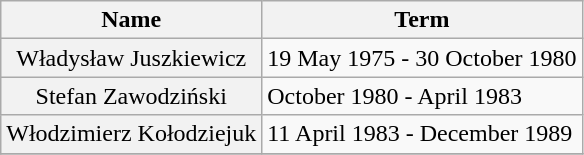<table class="wikitable">
<tr>
<th scope="col">Name</th>
<th scope="col">Term</th>
</tr>
<tr>
<th scope="row" style="font-weight:normal;">Władysław Juszkiewicz</th>
<td>19 May 1975 - 30 October 1980</td>
</tr>
<tr>
<th scope="row" style="font-weight:normal;">Stefan Zawodziński</th>
<td>October 1980 - April 1983</td>
</tr>
<tr>
<th scope="row" style="font-weight:normal;">Włodzimierz Kołodziejuk</th>
<td>11 April 1983 - December 1989</td>
</tr>
<tr>
</tr>
</table>
